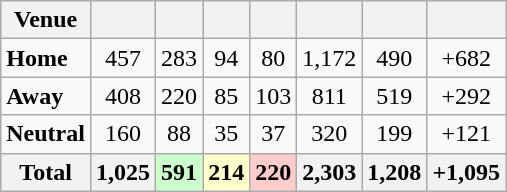<table class="wikitable sortable" style="text-align:center">
<tr>
<th>Venue</th>
<th></th>
<th></th>
<th></th>
<th></th>
<th></th>
<th></th>
<th></th>
</tr>
<tr>
<td style="text-align:left"><strong>Home</strong></td>
<td>457</td>
<td>283</td>
<td>94</td>
<td>80</td>
<td>1,172</td>
<td>490</td>
<td>+682</td>
</tr>
<tr>
<td style="text-align:left"><strong>Away</strong></td>
<td>408</td>
<td>220</td>
<td>85</td>
<td>103</td>
<td>811</td>
<td>519</td>
<td>+292</td>
</tr>
<tr>
<td style="text-align:left"><strong>Neutral</strong></td>
<td>160</td>
<td>88</td>
<td>35</td>
<td>37</td>
<td>320</td>
<td>199</td>
<td>+121</td>
</tr>
<tr class="sortbottom">
<th>Total</th>
<th>1,025</th>
<th style="background:#CCFFCC">591</th>
<th style="background:#FFFFCC">214</th>
<th style="background:#FFCCCC">220</th>
<th>2,303</th>
<th>1,208</th>
<th>+1,095</th>
</tr>
</table>
